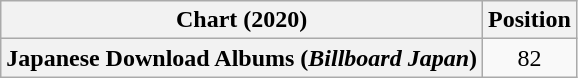<table class="wikitable plainrowheaders" style="text-align:center;">
<tr>
<th scope="col">Chart (2020)</th>
<th scope="col">Position</th>
</tr>
<tr>
<th scope="row">Japanese Download Albums (<em>Billboard Japan</em>)</th>
<td>82</td>
</tr>
</table>
